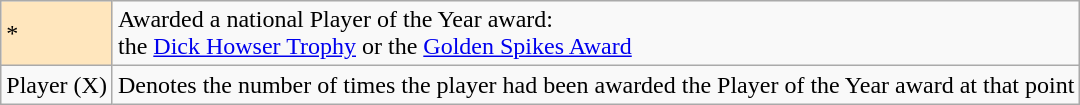<table class="wikitable">
<tr>
<td style="background:#ffe6bd;">*</td>
<td>Awarded a national Player of the Year award: <br>the <a href='#'>Dick Howser Trophy</a> or the <a href='#'>Golden Spikes Award</a></td>
</tr>
<tr>
<td>Player (X)</td>
<td>Denotes the number of times the player had been awarded the Player of the Year award at that point</td>
</tr>
</table>
